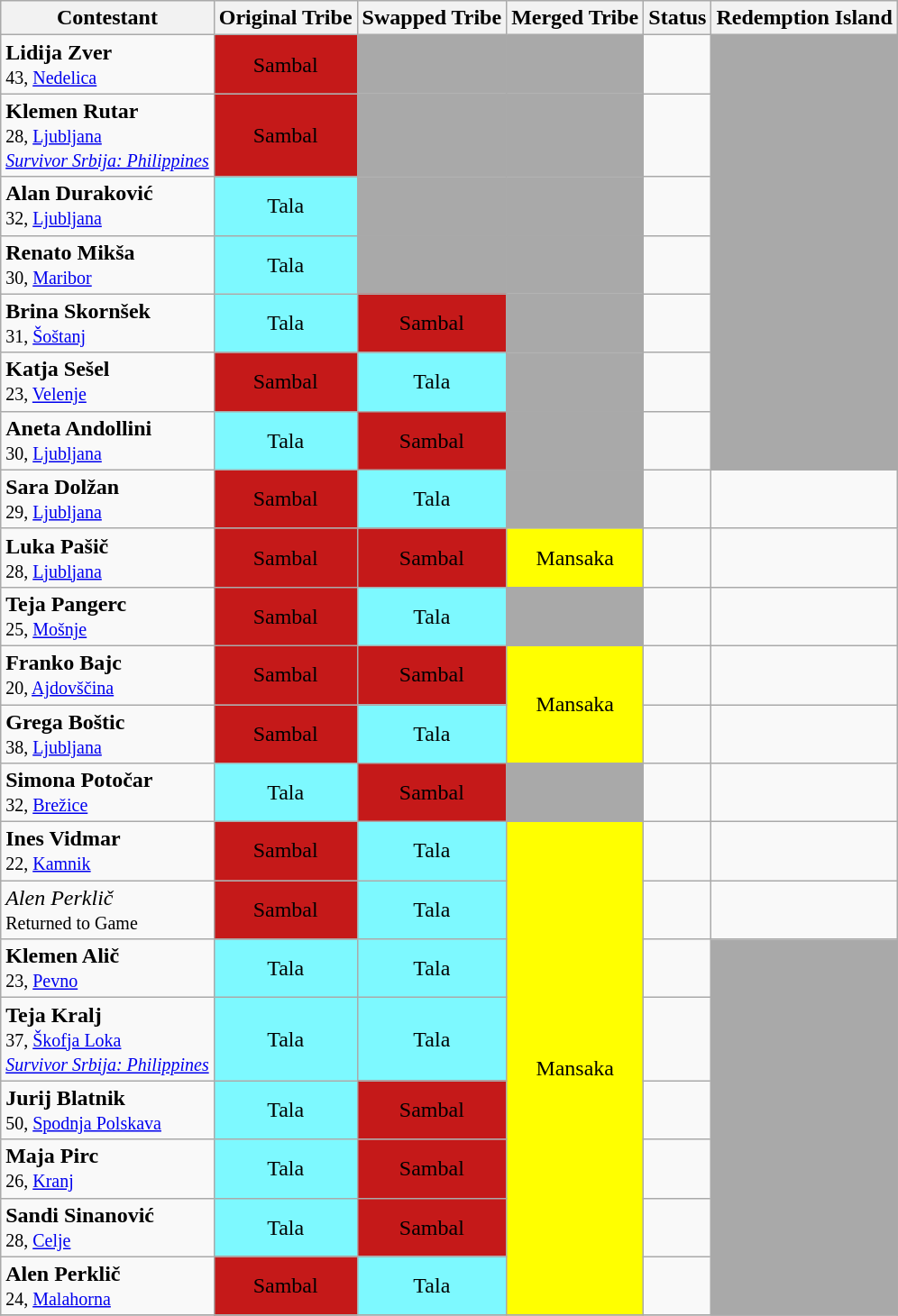<table class="wikitable sortable" style="margin:auto; text-align:center">
<tr>
<th>Contestant</th>
<th>Original Tribe</th>
<th>Swapped Tribe</th>
<th>Merged Tribe</th>
<th>Status</th>
<th>Redemption Island</th>
</tr>
<tr>
<td align="left"><strong>Lidija Zver</strong><br><small>43, <a href='#'>Nedelica</a></small></td>
<td bgcolor="#C51919" align=center>Sambal</td>
<td bgcolor="darkgrey"></td>
<td bgcolor="darkgray" rowspan="1"></td>
<td></td>
<td bgcolor="darkgrey" rowspan="7"></td>
</tr>
<tr>
<td align="left"><strong>Klemen Rutar</strong><br><small>28, <a href='#'>Ljubljana</a><br><em><a href='#'>Survivor Srbija: Philippines</a></em></small></td>
<td bgcolor="#C51919" align=center>Sambal</td>
<td bgcolor="darkgrey"></td>
<td bgcolor="darkgray" rowspan="1"></td>
<td></td>
</tr>
<tr>
<td align="left"><strong>Alan Duraković</strong><br><small>32, <a href='#'>Ljubljana</a></small></td>
<td bgcolor="#7DF9FF" align=center>Tala</td>
<td bgcolor="darkgrey"></td>
<td bgcolor="darkgray" rowspan="1"></td>
<td></td>
</tr>
<tr>
<td align="left"><strong>Renato Mikša</strong><br><small>30, <a href='#'>Maribor</a></small></td>
<td bgcolor="#7DF9FF" align=center>Tala</td>
<td bgcolor="darkgrey"></td>
<td bgcolor="darkgray" rowspan="1"></td>
<td></td>
</tr>
<tr>
<td align="left"><strong>Brina Skornšek</strong><br><small>31, <a href='#'>Šoštanj</a></small></td>
<td bgcolor="#7DF9FF" align=center>Tala</td>
<td bgcolor="#C51919">Sambal</td>
<td bgcolor="darkgray" rowspan="1"></td>
<td></td>
</tr>
<tr>
<td align="left"><strong>Katja Sešel</strong><br><small>23, <a href='#'>Velenje</a></small></td>
<td bgcolor="#C51919" align=center>Sambal</td>
<td bgcolor="#7DF9FF">Tala</td>
<td bgcolor="darkgray" rowspan="1"></td>
<td></td>
</tr>
<tr>
<td align="left"><strong>Aneta Andollini</strong><br><small>30, <a href='#'>Ljubljana</a></small></td>
<td bgcolor="#7DF9FF" align=center>Tala</td>
<td bgcolor="#C51919">Sambal</td>
<td bgcolor="darkgray" rowspan="1"></td>
<td></td>
</tr>
<tr>
<td align="left"><strong>Sara Dolžan</strong><br><small>29, <a href='#'>Ljubljana</a></small></td>
<td bgcolor="#C51919" align=center>Sambal</td>
<td bgcolor="#7DF9FF">Tala</td>
<td bgcolor="darkgrey" rowspan="1"></td>
<td></td>
<td></td>
</tr>
<tr>
<td align="left"><strong>Luka Pašič</strong><br><small>28, <a href='#'>Ljubljana</a></small></td>
<td bgcolor="#C51919" align=center>Sambal</td>
<td bgcolor="#C51919">Sambal</td>
<td bgcolor="yellow">Mansaka</td>
<td></td>
<td></td>
</tr>
<tr>
<td align="left"><strong>Teja Pangerc</strong><br><small>25, <a href='#'>Mošnje</a></small></td>
<td bgcolor="#C51919" align=center>Sambal</td>
<td bgcolor="#7DF9FF">Tala</td>
<td bgcolor="darkgrey" rowspan="1"></td>
<td></td>
<td></td>
</tr>
<tr>
<td align="left"><strong>Franko Bajc</strong><br><small>20, <a href='#'>Ajdovščina</a></small></td>
<td bgcolor="#C51919" align=center>Sambal</td>
<td bgcolor="#C51919">Sambal</td>
<td bgcolor="yellow" rowspan="2">Mansaka</td>
<td></td>
<td></td>
</tr>
<tr>
<td align="left"><strong>Grega Boštic</strong><br><small>38, <a href='#'>Ljubljana</a></small></td>
<td bgcolor="#C51919" align=center>Sambal</td>
<td bgcolor="#7DF9FF">Tala</td>
<td></td>
<td></td>
</tr>
<tr>
<td align="left"><strong>Simona Potočar</strong><br><small>32, <a href='#'>Brežice</a></small></td>
<td bgcolor="#7DF9FF" align=center>Tala</td>
<td bgcolor="#C51919">Sambal</td>
<td bgcolor="darkgrey" rowspan="1"></td>
<td></td>
<td></td>
</tr>
<tr>
<td align="left"><strong>Ines Vidmar</strong><br><small>22, <a href='#'>Kamnik</a></small></td>
<td bgcolor="#C51919" align=center>Sambal</td>
<td bgcolor="#7DF9FF">Tala</td>
<td bgcolor="yellow" rowspan="8">Mansaka</td>
<td></td>
<td></td>
</tr>
<tr>
<td align="left"><em>Alen Perklič</em><br><small>Returned to Game</small></td>
<td bgcolor="#C51919" align=center>Sambal</td>
<td bgcolor="#7DF9FF">Tala</td>
<td></td>
<td></td>
</tr>
<tr>
<td align="left"><strong>Klemen Alič</strong><br><small>23, <a href='#'>Pevno</a></small></td>
<td bgcolor="#7DF9FF" align=center>Tala</td>
<td bgcolor="#7DF9FF">Tala</td>
<td></td>
<td bgcolor="darkgrey" rowspan="6"></td>
</tr>
<tr>
<td align="left"><strong>Teja Kralj</strong><br><small>37, <a href='#'>Škofja Loka</a><br><em><a href='#'>Survivor Srbija: Philippines</a></em></small></td>
<td bgcolor="#7DF9FF" align=center>Tala</td>
<td bgcolor="7DF9FF">Tala</td>
<td></td>
</tr>
<tr>
<td align="left"><strong>Jurij Blatnik</strong><br><small>50, <a href='#'>Spodnja Polskava</a></small></td>
<td bgcolor="#7DF9FF" align=center>Tala</td>
<td bgcolor="#C51919">Sambal</td>
<td></td>
</tr>
<tr>
<td align="left"><strong>Maja Pirc</strong><br><small>26, <a href='#'>Kranj</a></small></td>
<td bgcolor="#7DF9FF" align=center>Tala</td>
<td bgcolor="#C51919">Sambal</td>
<td></td>
</tr>
<tr>
<td align="left"><strong>Sandi Sinanović</strong><br><small>28, <a href='#'>Celje</a></small></td>
<td bgcolor="#7DF9FF" align=center>Tala</td>
<td bgcolor="#C51919">Sambal</td>
<td></td>
</tr>
<tr>
<td align="left"><strong>Alen Perklič</strong><br><small>24, <a href='#'>Malahorna</a></small></td>
<td bgcolor="#C51919" align=center>Sambal</td>
<td bgcolor="#7DF9FF">Tala</td>
<td></td>
</tr>
<tr>
</tr>
</table>
